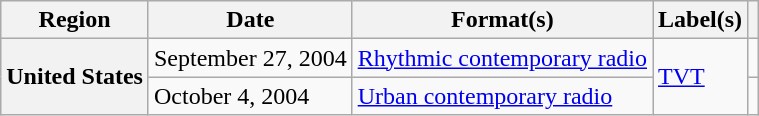<table class="wikitable plainrowheaders" style="text-align:left">
<tr>
<th scope="col">Region</th>
<th scope="col">Date</th>
<th scope="col">Format(s)</th>
<th scope="col">Label(s)</th>
<th scope="col"></th>
</tr>
<tr>
<th scope="row" rowspan="2">United States</th>
<td>September 27, 2004</td>
<td><a href='#'>Rhythmic contemporary radio</a></td>
<td rowspan="2"><a href='#'>TVT</a></td>
<td></td>
</tr>
<tr>
<td>October 4, 2004</td>
<td><a href='#'>Urban contemporary radio</a></td>
<td></td>
</tr>
</table>
